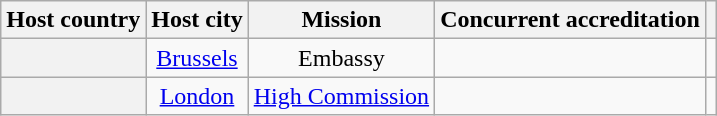<table class="wikitable plainrowheaders" style="text-align:center;">
<tr>
<th scope="col">Host country</th>
<th scope="col">Host city</th>
<th scope="col">Mission</th>
<th scope="col">Concurrent accreditation</th>
<th scope="col"></th>
</tr>
<tr>
<th scope="row"></th>
<td><a href='#'>Brussels</a></td>
<td>Embassy</td>
<td></td>
<td></td>
</tr>
<tr>
<th scope="row"></th>
<td><a href='#'>London</a></td>
<td><a href='#'>High Commission</a></td>
<td></td>
<td></td>
</tr>
</table>
